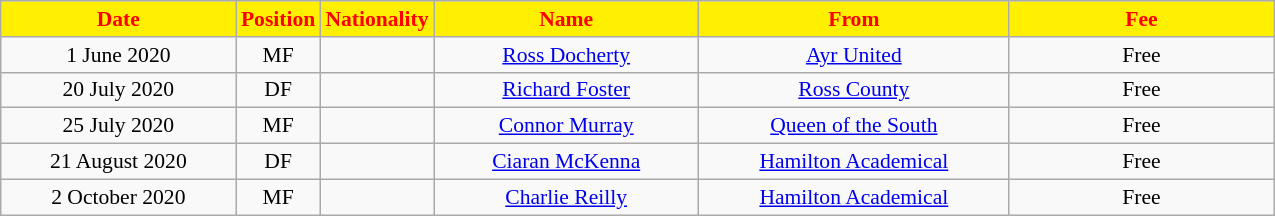<table class="wikitable"  style="text-align:center; font-size:90%; ">
<tr>
<th style="background:#FFEF00; color:red; width:150px;">Date</th>
<th style="background:#FFEF00; color:red; width:45px;">Position</th>
<th style="background:#FFEF00; color:red; width:45px;">Nationality</th>
<th style="background:#FFEF00; color:red; width:170px;">Name</th>
<th style="background:#FFEF00; color:red; width:200px;">From</th>
<th style="background:#FFEF00; color:red; width:170px;">Fee</th>
</tr>
<tr>
<td>1 June 2020</td>
<td>MF</td>
<td></td>
<td><a href='#'>Ross Docherty</a></td>
<td><a href='#'>Ayr United</a></td>
<td>Free</td>
</tr>
<tr>
<td>20 July 2020</td>
<td>DF</td>
<td></td>
<td><a href='#'>Richard Foster</a></td>
<td><a href='#'>Ross County</a></td>
<td>Free</td>
</tr>
<tr>
<td>25 July 2020</td>
<td>MF</td>
<td></td>
<td><a href='#'>Connor Murray</a></td>
<td><a href='#'>Queen of the South</a></td>
<td>Free</td>
</tr>
<tr>
<td>21 August 2020</td>
<td>DF</td>
<td></td>
<td><a href='#'>Ciaran McKenna</a></td>
<td><a href='#'>Hamilton Academical</a></td>
<td>Free</td>
</tr>
<tr>
<td>2 October 2020</td>
<td>MF</td>
<td></td>
<td><a href='#'>Charlie Reilly</a></td>
<td><a href='#'>Hamilton Academical</a></td>
<td>Free</td>
</tr>
</table>
